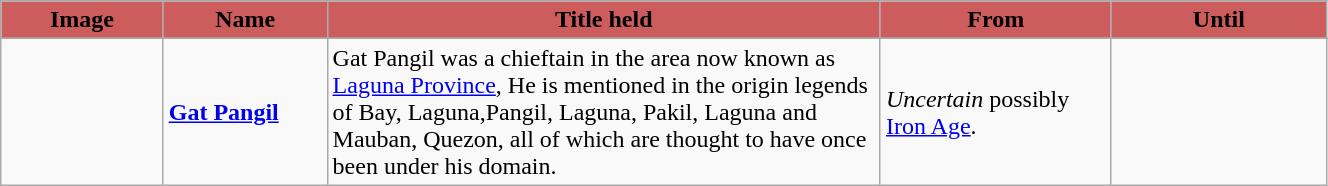<table class="wikitable" width="70%">
<tr>
<th style="background-color:IndianRed" width="5%,">Image</th>
<th style="background-color:IndianRed" width="5%">Name</th>
<th style="background-color:IndianRed" width="18%">Title held</th>
<th style="background-color:IndianRed" width="7%">From</th>
<th style="background-color:IndianRed" width="7%">Until</th>
</tr>
<tr>
</tr>
<tr>
<td></td>
<td><strong><a href='#'>Gat Pangil</a></strong></td>
<td>Gat Pangil was a chieftain in the area now known as <a href='#'>Laguna Province</a>, He is mentioned in the origin legends of Bay, Laguna,Pangil, Laguna, Pakil, Laguna and Mauban, Quezon, all of which are thought to have once been under his domain.</td>
<td><em>Uncertain</em> possibly <a href='#'>Iron Age</a>.</td>
<td></td>
</tr>
</table>
